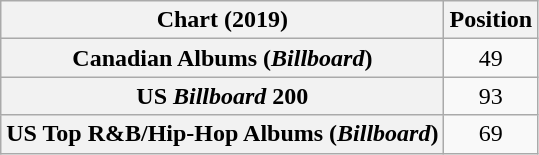<table class="wikitable sortable plainrowheaders" style="text-align:center">
<tr>
<th scope="col">Chart (2019)</th>
<th scope="col">Position</th>
</tr>
<tr>
<th scope="row">Canadian Albums (<em>Billboard</em>)</th>
<td>49</td>
</tr>
<tr>
<th scope="row">US <em>Billboard</em> 200</th>
<td>93</td>
</tr>
<tr>
<th scope="row">US Top R&B/Hip-Hop Albums (<em>Billboard</em>)</th>
<td>69</td>
</tr>
</table>
